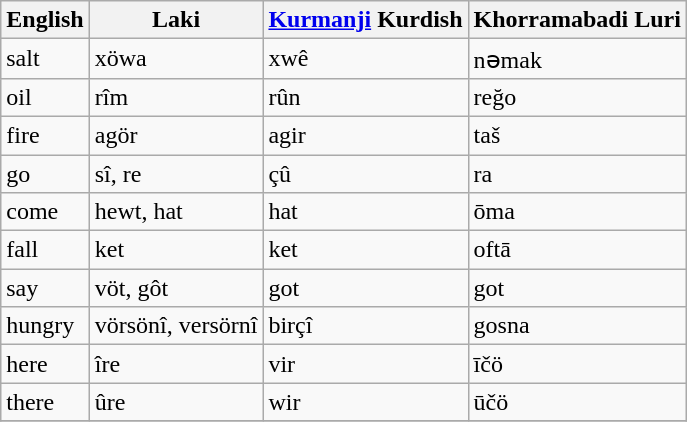<table class="wikitable">
<tr>
<th>English</th>
<th>Laki</th>
<th><a href='#'>Kurmanji</a> Kurdish</th>
<th>Khorramabadi Luri</th>
</tr>
<tr>
<td>salt</td>
<td>xöwa</td>
<td>xwê</td>
<td>nəmak</td>
</tr>
<tr>
<td>oil</td>
<td>rîm</td>
<td>rûn</td>
<td>reğo</td>
</tr>
<tr>
<td>fire</td>
<td>agör</td>
<td>agir</td>
<td>taš</td>
</tr>
<tr>
<td>go</td>
<td>sî, re</td>
<td>çû</td>
<td>ra</td>
</tr>
<tr>
<td>come</td>
<td>hewt, hat</td>
<td>hat</td>
<td>ōma</td>
</tr>
<tr>
<td>fall</td>
<td>ket</td>
<td>ket</td>
<td>oftā</td>
</tr>
<tr>
<td>say</td>
<td>vöt, gôt</td>
<td>got</td>
<td>got</td>
</tr>
<tr>
<td>hungry</td>
<td>vörsönî, versörnî</td>
<td>birçî</td>
<td>gosna</td>
</tr>
<tr>
<td>here</td>
<td>îre</td>
<td>vir</td>
<td>īčö</td>
</tr>
<tr>
<td>there</td>
<td>ûre</td>
<td>wir</td>
<td>ūčö</td>
</tr>
<tr>
</tr>
</table>
